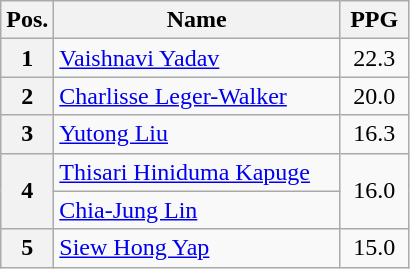<table class=wikitable style="text-align:center;">
<tr>
<th width="13%">Pos.</th>
<th width="70%">Name</th>
<th width="17%">PPG</th>
</tr>
<tr>
<th>1</th>
<td align=left> <a href='#'>Vaishnavi Yadav</a></td>
<td>22.3</td>
</tr>
<tr>
<th>2</th>
<td align=left> <a href='#'>Charlisse Leger-Walker</a></td>
<td>20.0</td>
</tr>
<tr>
<th>3</th>
<td align=left> <a href='#'>Yutong Liu</a></td>
<td>16.3</td>
</tr>
<tr>
<th rowspan=2>4</th>
<td align=left> <a href='#'>Thisari Hiniduma Kapuge</a></td>
<td rowspan=2>16.0</td>
</tr>
<tr>
<td align=left> <a href='#'>Chia-Jung Lin</a></td>
</tr>
<tr>
<th>5</th>
<td align=left> <a href='#'>Siew Hong Yap</a></td>
<td>15.0</td>
</tr>
</table>
